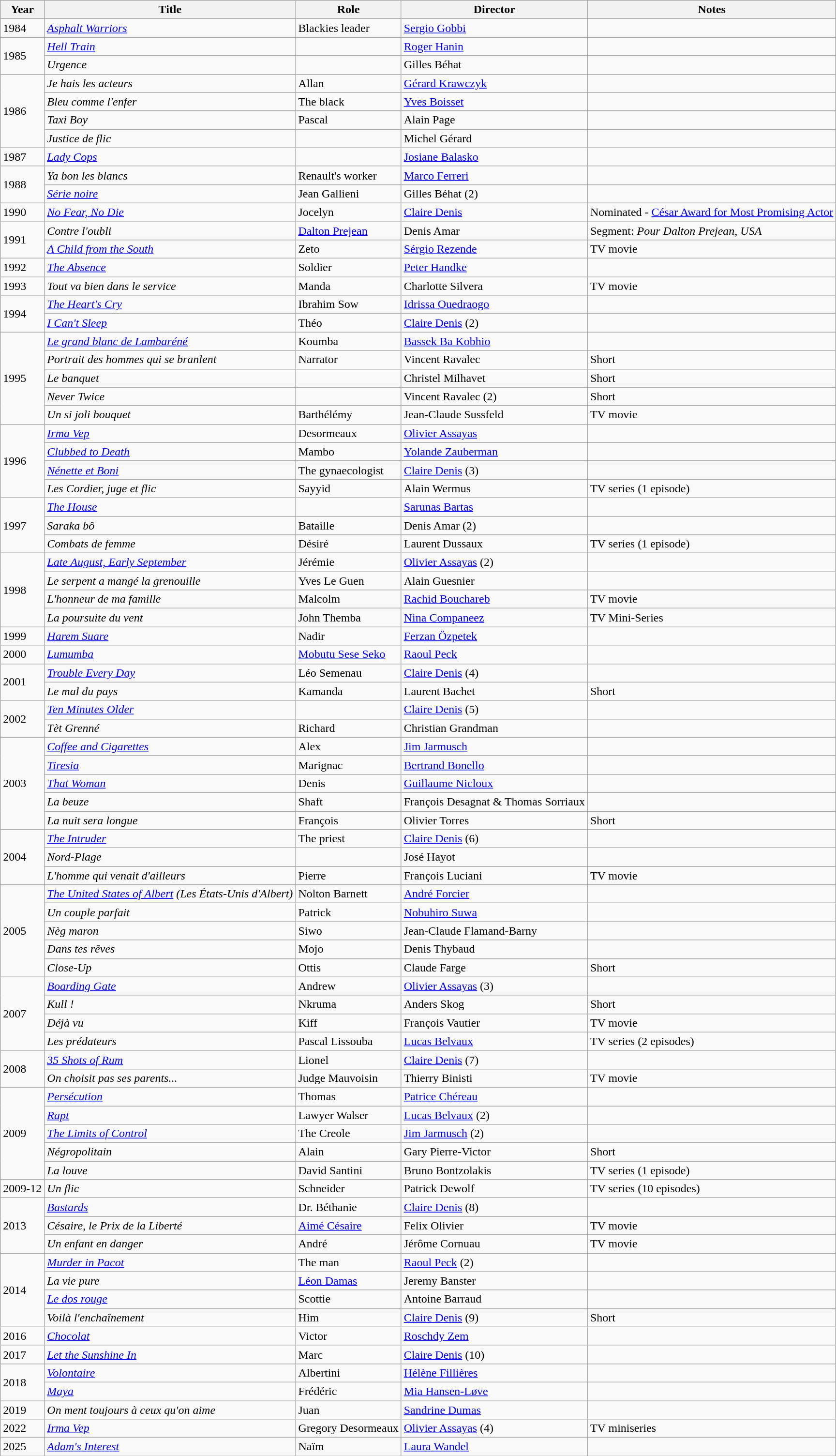<table class="wikitable">
<tr>
<th>Year</th>
<th>Title</th>
<th>Role</th>
<th>Director</th>
<th>Notes</th>
</tr>
<tr>
<td rowspan=1>1984</td>
<td><em><a href='#'>Asphalt Warriors</a></em></td>
<td>Blackies leader</td>
<td><a href='#'>Sergio Gobbi</a></td>
<td></td>
</tr>
<tr>
<td rowspan=2>1985</td>
<td><em><a href='#'>Hell Train</a></em></td>
<td></td>
<td><a href='#'>Roger Hanin</a></td>
<td></td>
</tr>
<tr>
<td><em>Urgence</em></td>
<td></td>
<td>Gilles Béhat</td>
<td></td>
</tr>
<tr>
<td rowspan=4>1986</td>
<td><em>Je hais les acteurs</em></td>
<td>Allan</td>
<td><a href='#'>Gérard Krawczyk</a></td>
<td></td>
</tr>
<tr>
<td><em>Bleu comme l'enfer</em></td>
<td>The black</td>
<td><a href='#'>Yves Boisset</a></td>
<td></td>
</tr>
<tr>
<td><em>Taxi Boy</em></td>
<td>Pascal</td>
<td>Alain Page</td>
<td></td>
</tr>
<tr>
<td><em>Justice de flic</em></td>
<td></td>
<td>Michel Gérard</td>
<td></td>
</tr>
<tr>
<td rowspan=1>1987</td>
<td><em><a href='#'>Lady Cops</a></em></td>
<td></td>
<td><a href='#'>Josiane Balasko</a></td>
<td></td>
</tr>
<tr>
<td rowspan=2>1988</td>
<td><em>Ya bon les blancs</em></td>
<td>Renault's worker</td>
<td><a href='#'>Marco Ferreri</a></td>
<td></td>
</tr>
<tr>
<td><em><a href='#'>Série noire</a></em></td>
<td>Jean Gallieni</td>
<td>Gilles Béhat (2)</td>
<td></td>
</tr>
<tr>
<td rowspan=1>1990</td>
<td><em><a href='#'>No Fear, No Die</a></em></td>
<td>Jocelyn</td>
<td><a href='#'>Claire Denis</a></td>
<td>Nominated - <a href='#'>César Award for Most Promising Actor</a></td>
</tr>
<tr>
<td rowspan=2>1991</td>
<td><em>Contre l'oubli</em></td>
<td><a href='#'>Dalton Prejean</a></td>
<td>Denis Amar</td>
<td>Segment: <em>Pour Dalton Prejean, USA</em></td>
</tr>
<tr>
<td><em><a href='#'>A Child from the South</a></em></td>
<td>Zeto</td>
<td><a href='#'>Sérgio Rezende</a></td>
<td>TV movie</td>
</tr>
<tr>
<td rowspan=1>1992</td>
<td><em><a href='#'>The Absence</a></em></td>
<td>Soldier</td>
<td><a href='#'>Peter Handke</a></td>
<td></td>
</tr>
<tr>
<td rowspan=1>1993</td>
<td><em>Tout va bien dans le service</em></td>
<td>Manda</td>
<td>Charlotte Silvera</td>
<td>TV movie</td>
</tr>
<tr>
<td rowspan=2>1994</td>
<td><em><a href='#'>The Heart's Cry</a></em></td>
<td>Ibrahim Sow</td>
<td><a href='#'>Idrissa Ouedraogo</a></td>
<td></td>
</tr>
<tr>
<td><em><a href='#'>I Can't Sleep</a></em></td>
<td>Théo</td>
<td><a href='#'>Claire Denis</a> (2)</td>
<td></td>
</tr>
<tr>
<td rowspan=5>1995</td>
<td><em><a href='#'>Le grand blanc de Lambaréné</a></em></td>
<td>Koumba</td>
<td><a href='#'>Bassek Ba Kobhio</a></td>
<td></td>
</tr>
<tr>
<td><em>Portrait des hommes qui se branlent</em></td>
<td>Narrator</td>
<td>Vincent Ravalec</td>
<td>Short</td>
</tr>
<tr>
<td><em>Le banquet</em></td>
<td></td>
<td>Christel Milhavet</td>
<td>Short</td>
</tr>
<tr>
<td><em>Never Twice</em></td>
<td></td>
<td>Vincent Ravalec (2)</td>
<td>Short</td>
</tr>
<tr>
<td><em>Un si joli bouquet</em></td>
<td>Barthélémy</td>
<td>Jean-Claude Sussfeld</td>
<td>TV movie</td>
</tr>
<tr>
<td rowspan=4>1996</td>
<td><em><a href='#'>Irma Vep</a></em></td>
<td>Desormeaux</td>
<td><a href='#'>Olivier Assayas</a></td>
<td></td>
</tr>
<tr>
<td><em><a href='#'>Clubbed to Death</a></em></td>
<td>Mambo</td>
<td><a href='#'>Yolande Zauberman</a></td>
<td></td>
</tr>
<tr>
<td><em><a href='#'>Nénette et Boni</a></em></td>
<td>The gynaecologist</td>
<td><a href='#'>Claire Denis</a> (3)</td>
<td></td>
</tr>
<tr>
<td><em>Les Cordier, juge et flic</em></td>
<td>Sayyid</td>
<td>Alain Wermus</td>
<td>TV series (1 episode)</td>
</tr>
<tr>
<td rowspan=3>1997</td>
<td><em><a href='#'>The House</a></em></td>
<td></td>
<td><a href='#'>Sarunas Bartas</a></td>
<td></td>
</tr>
<tr>
<td><em>Saraka bô</em></td>
<td>Bataille</td>
<td>Denis Amar (2)</td>
<td></td>
</tr>
<tr>
<td><em>Combats de femme</em></td>
<td>Désiré</td>
<td>Laurent Dussaux</td>
<td>TV series (1 episode)</td>
</tr>
<tr>
<td rowspan=4>1998</td>
<td><em><a href='#'>Late August, Early September</a></em></td>
<td>Jérémie</td>
<td><a href='#'>Olivier Assayas</a> (2)</td>
<td></td>
</tr>
<tr>
<td><em>Le serpent a mangé la grenouille</em></td>
<td>Yves Le Guen</td>
<td>Alain Guesnier</td>
<td></td>
</tr>
<tr>
<td><em>L'honneur de ma famille</em></td>
<td>Malcolm</td>
<td><a href='#'>Rachid Bouchareb</a></td>
<td>TV movie</td>
</tr>
<tr>
<td><em>La poursuite du vent</em></td>
<td>John Themba</td>
<td><a href='#'>Nina Companeez</a></td>
<td>TV Mini-Series</td>
</tr>
<tr>
<td rowspan=1>1999</td>
<td><em><a href='#'>Harem Suare</a></em></td>
<td>Nadir</td>
<td><a href='#'>Ferzan Özpetek</a></td>
<td></td>
</tr>
<tr>
<td rowspan=1>2000</td>
<td><em><a href='#'>Lumumba</a></em></td>
<td><a href='#'>Mobutu Sese Seko</a></td>
<td><a href='#'>Raoul Peck</a></td>
<td></td>
</tr>
<tr>
<td rowspan=2>2001</td>
<td><em><a href='#'>Trouble Every Day</a></em></td>
<td>Léo Semenau</td>
<td><a href='#'>Claire Denis</a> (4)</td>
<td></td>
</tr>
<tr>
<td><em>Le mal du pays</em></td>
<td>Kamanda</td>
<td>Laurent Bachet</td>
<td>Short</td>
</tr>
<tr>
<td rowspan=2>2002</td>
<td><em><a href='#'>Ten Minutes Older</a></em></td>
<td></td>
<td><a href='#'>Claire Denis</a> (5)</td>
<td></td>
</tr>
<tr>
<td><em>Tèt Grenné</em></td>
<td>Richard</td>
<td>Christian Grandman</td>
<td></td>
</tr>
<tr>
<td rowspan=5>2003</td>
<td><em><a href='#'>Coffee and Cigarettes</a></em></td>
<td>Alex</td>
<td><a href='#'>Jim Jarmusch</a></td>
<td></td>
</tr>
<tr>
<td><em><a href='#'>Tiresia</a></em></td>
<td>Marignac</td>
<td><a href='#'>Bertrand Bonello</a></td>
<td></td>
</tr>
<tr>
<td><em><a href='#'>That Woman</a></em></td>
<td>Denis</td>
<td><a href='#'>Guillaume Nicloux</a></td>
<td></td>
</tr>
<tr>
<td><em>La beuze</em></td>
<td>Shaft</td>
<td>François Desagnat & Thomas Sorriaux</td>
<td></td>
</tr>
<tr>
<td><em>La nuit sera longue</em></td>
<td>François</td>
<td>Olivier Torres</td>
<td>Short</td>
</tr>
<tr>
<td rowspan=3>2004</td>
<td><em><a href='#'>The Intruder</a></em></td>
<td>The priest</td>
<td><a href='#'>Claire Denis</a> (6)</td>
<td></td>
</tr>
<tr>
<td><em>Nord-Plage</em></td>
<td></td>
<td>José Hayot</td>
<td></td>
</tr>
<tr>
<td><em>L'homme qui venait d'ailleurs</em></td>
<td>Pierre</td>
<td>François Luciani</td>
<td>TV movie</td>
</tr>
<tr>
<td rowspan=5>2005</td>
<td><em><a href='#'>The United States of Albert</a> (Les États-Unis d'Albert)</em></td>
<td>Nolton Barnett</td>
<td><a href='#'>André Forcier</a></td>
<td></td>
</tr>
<tr>
<td><em>Un couple parfait</em></td>
<td>Patrick</td>
<td><a href='#'>Nobuhiro Suwa</a></td>
<td></td>
</tr>
<tr>
<td><em>Nèg maron</em></td>
<td>Siwo</td>
<td>Jean-Claude Flamand-Barny</td>
<td></td>
</tr>
<tr>
<td><em>Dans tes rêves</em></td>
<td>Mojo</td>
<td>Denis Thybaud</td>
<td></td>
</tr>
<tr>
<td><em>Close-Up</em></td>
<td>Ottis</td>
<td>Claude Farge</td>
<td>Short</td>
</tr>
<tr>
<td rowspan=4>2007</td>
<td><em><a href='#'>Boarding Gate</a></em></td>
<td>Andrew</td>
<td><a href='#'>Olivier Assayas</a> (3)</td>
<td></td>
</tr>
<tr>
<td><em>Kull !</em></td>
<td>Nkruma</td>
<td>Anders Skog</td>
<td>Short</td>
</tr>
<tr>
<td><em>Déjà vu</em></td>
<td>Kiff</td>
<td>François Vautier</td>
<td>TV movie</td>
</tr>
<tr>
<td><em>Les prédateurs</em></td>
<td>Pascal Lissouba</td>
<td><a href='#'>Lucas Belvaux</a></td>
<td>TV series (2 episodes)</td>
</tr>
<tr>
<td rowspan=2>2008</td>
<td><em><a href='#'>35 Shots of Rum</a></em></td>
<td>Lionel</td>
<td><a href='#'>Claire Denis</a> (7)</td>
<td></td>
</tr>
<tr>
<td><em>On choisit pas ses parents...</em></td>
<td>Judge Mauvoisin</td>
<td>Thierry Binisti</td>
<td>TV movie</td>
</tr>
<tr>
<td rowspan=5>2009</td>
<td><em><a href='#'>Persécution</a></em></td>
<td>Thomas</td>
<td><a href='#'>Patrice Chéreau</a></td>
<td></td>
</tr>
<tr>
<td><em><a href='#'>Rapt</a></em></td>
<td>Lawyer Walser</td>
<td><a href='#'>Lucas Belvaux</a> (2)</td>
<td></td>
</tr>
<tr>
<td><em><a href='#'>The Limits of Control</a></em></td>
<td>The Creole</td>
<td><a href='#'>Jim Jarmusch</a> (2)</td>
<td></td>
</tr>
<tr>
<td><em>Négropolitain</em></td>
<td>Alain</td>
<td>Gary Pierre-Victor</td>
<td>Short</td>
</tr>
<tr>
<td><em>La louve</em></td>
<td>David Santini</td>
<td>Bruno Bontzolakis</td>
<td>TV series (1 episode)</td>
</tr>
<tr>
<td rowspan=1>2009-12</td>
<td><em>Un flic</em></td>
<td>Schneider</td>
<td>Patrick Dewolf</td>
<td>TV series (10 episodes)</td>
</tr>
<tr>
<td rowspan=3>2013</td>
<td><em><a href='#'>Bastards</a></em></td>
<td>Dr. Béthanie</td>
<td><a href='#'>Claire Denis</a> (8)</td>
<td></td>
</tr>
<tr>
<td><em>Césaire, le Prix de la Liberté</em></td>
<td><a href='#'>Aimé Césaire</a></td>
<td>Felix Olivier</td>
<td>TV movie</td>
</tr>
<tr>
<td><em>Un enfant en danger</em></td>
<td>André</td>
<td>Jérôme Cornuau</td>
<td>TV movie</td>
</tr>
<tr>
<td rowspan=4>2014</td>
<td><em><a href='#'>Murder in Pacot</a></em></td>
<td>The man</td>
<td><a href='#'>Raoul Peck</a> (2)</td>
<td></td>
</tr>
<tr>
<td><em>La vie pure</em></td>
<td><a href='#'>Léon Damas</a></td>
<td>Jeremy Banster</td>
<td></td>
</tr>
<tr>
<td><em><a href='#'>Le dos rouge</a></em></td>
<td>Scottie</td>
<td>Antoine Barraud</td>
<td></td>
</tr>
<tr>
<td><em>Voilà l'enchaînement</em></td>
<td>Him</td>
<td><a href='#'>Claire Denis</a> (9)</td>
<td>Short</td>
</tr>
<tr>
<td>2016</td>
<td><em><a href='#'>Chocolat</a></em></td>
<td>Victor</td>
<td><a href='#'>Roschdy Zem</a></td>
<td></td>
</tr>
<tr>
<td>2017</td>
<td><em><a href='#'>Let the Sunshine In</a></em></td>
<td>Marc</td>
<td><a href='#'>Claire Denis</a> (10)</td>
<td></td>
</tr>
<tr>
<td rowspan=2>2018</td>
<td><em><a href='#'>Volontaire</a></em></td>
<td>Albertini</td>
<td><a href='#'>Hélène Fillières</a></td>
<td></td>
</tr>
<tr>
<td><em><a href='#'>Maya</a></em></td>
<td>Frédéric</td>
<td><a href='#'>Mia Hansen-Løve</a></td>
<td></td>
</tr>
<tr>
<td>2019</td>
<td><em>On ment toujours à ceux qu'on aime</em></td>
<td>Juan</td>
<td><a href='#'>Sandrine Dumas</a></td>
<td></td>
</tr>
<tr>
<td>2022</td>
<td><em><a href='#'>Irma Vep</a></em></td>
<td>Gregory Desormeaux</td>
<td><a href='#'>Olivier Assayas</a> (4)</td>
<td>TV miniseries</td>
</tr>
<tr>
<td>2025</td>
<td><em><a href='#'>Adam's Interest</a></em></td>
<td>Naïm</td>
<td><a href='#'>Laura Wandel</a></td>
<td></td>
</tr>
</table>
